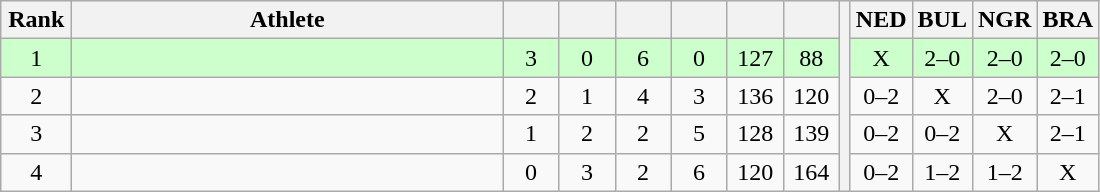<table class="wikitable" style="text-align:center">
<tr>
<th width=40>Rank</th>
<th width=280>Athlete</th>
<th width=30></th>
<th width=30></th>
<th width=30></th>
<th width=30></th>
<th width=30></th>
<th width=30></th>
<th rowspan=5></th>
<th width=30>NED</th>
<th width=30>BUL</th>
<th width=30>NGR</th>
<th width=30>BRA</th>
</tr>
<tr style="background-color:#ccffcc;">
<td>1</td>
<td align=left></td>
<td>3</td>
<td>0</td>
<td>6</td>
<td>0</td>
<td>127</td>
<td>88</td>
<td>X</td>
<td>2–0</td>
<td>2–0</td>
<td>2–0</td>
</tr>
<tr>
<td>2</td>
<td align=left></td>
<td>2</td>
<td>1</td>
<td>4</td>
<td>3</td>
<td>136</td>
<td>120</td>
<td>0–2</td>
<td>X</td>
<td>2–0</td>
<td>2–1</td>
</tr>
<tr>
<td>3</td>
<td align=left></td>
<td>1</td>
<td>2</td>
<td>2</td>
<td>5</td>
<td>128</td>
<td>139</td>
<td>0–2</td>
<td>0–2</td>
<td>X</td>
<td>2–1</td>
</tr>
<tr>
<td>4</td>
<td align=left></td>
<td>0</td>
<td>3</td>
<td>2</td>
<td>6</td>
<td>120</td>
<td>164</td>
<td>0–2</td>
<td>1–2</td>
<td>1–2</td>
<td>X</td>
</tr>
</table>
